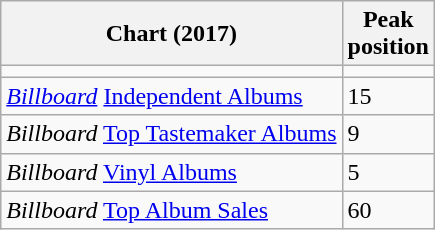<table class="wikitable sortable plainrowheaders">
<tr>
<th>Chart (2017)</th>
<th>Peak<br> position</th>
</tr>
<tr>
<td></td>
</tr>
<tr>
<td><em><a href='#'>Billboard</a></em> <a href='#'>Independent Albums</a></td>
<td>15</td>
</tr>
<tr>
<td><em>Billboard</em> <a href='#'>Top Tastemaker Albums</a></td>
<td>9</td>
</tr>
<tr>
<td><em>Billboard</em> <a href='#'>Vinyl Albums</a></td>
<td>5</td>
</tr>
<tr>
<td><em>Billboard</em> <a href='#'>Top Album Sales</a></td>
<td>60</td>
</tr>
</table>
